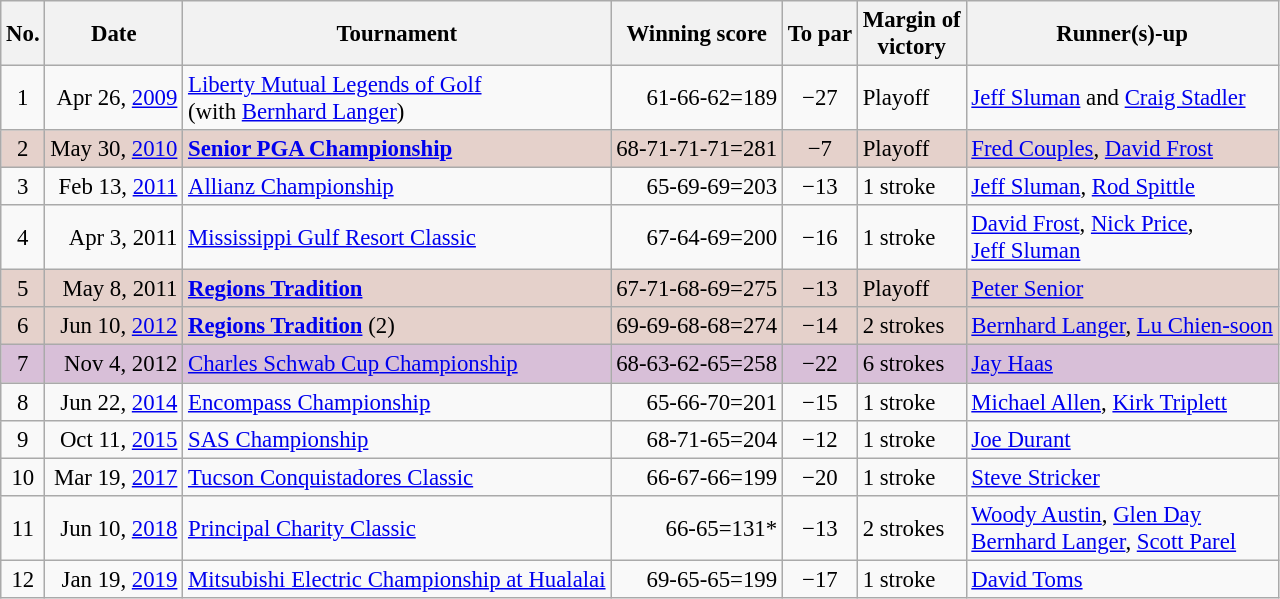<table class="wikitable" style="font-size:95%;">
<tr>
<th>No.</th>
<th>Date</th>
<th>Tournament</th>
<th>Winning score</th>
<th>To par</th>
<th>Margin of<br>victory</th>
<th>Runner(s)-up</th>
</tr>
<tr>
<td align=center>1</td>
<td align=right>Apr 26, <a href='#'>2009</a></td>
<td><a href='#'>Liberty Mutual Legends of Golf</a><br>(with  <a href='#'>Bernhard Langer</a>)</td>
<td align=right>61-66-62=189</td>
<td align=center>−27</td>
<td>Playoff</td>
<td> <a href='#'>Jeff Sluman</a> and  <a href='#'>Craig Stadler</a></td>
</tr>
<tr style="background:#e5d1cb;">
<td align=center>2</td>
<td align=right>May 30, <a href='#'>2010</a></td>
<td><strong><a href='#'>Senior PGA Championship</a></strong></td>
<td align=right>68-71-71-71=281</td>
<td align=center>−7</td>
<td>Playoff</td>
<td> <a href='#'>Fred Couples</a>,  <a href='#'>David Frost</a></td>
</tr>
<tr>
<td align=center>3</td>
<td align=right>Feb 13, <a href='#'>2011</a></td>
<td><a href='#'>Allianz Championship</a></td>
<td align=right>65-69-69=203</td>
<td align=center>−13</td>
<td>1 stroke</td>
<td> <a href='#'>Jeff Sluman</a>,  <a href='#'>Rod Spittle</a></td>
</tr>
<tr>
<td align=center>4</td>
<td align=right>Apr 3, 2011</td>
<td><a href='#'>Mississippi Gulf Resort Classic</a></td>
<td align=right>67-64-69=200</td>
<td align=center>−16</td>
<td>1 stroke</td>
<td> <a href='#'>David Frost</a>,  <a href='#'>Nick Price</a>,<br> <a href='#'>Jeff Sluman</a></td>
</tr>
<tr style="background:#e5d1cb;">
<td align=center>5</td>
<td align=right>May 8, 2011</td>
<td><strong><a href='#'>Regions Tradition</a></strong></td>
<td align=right>67-71-68-69=275</td>
<td align=center>−13</td>
<td>Playoff</td>
<td> <a href='#'>Peter Senior</a></td>
</tr>
<tr style="background:#e5d1cb;">
<td align=center>6</td>
<td align=right>Jun 10, <a href='#'>2012</a></td>
<td><strong><a href='#'>Regions Tradition</a></strong> (2)</td>
<td align=right>69-69-68-68=274</td>
<td align=center>−14</td>
<td>2 strokes</td>
<td> <a href='#'>Bernhard Langer</a>,  <a href='#'>Lu Chien-soon</a></td>
</tr>
<tr style="background:thistle;">
<td align=center>7</td>
<td align=right>Nov 4, 2012</td>
<td><a href='#'>Charles Schwab Cup Championship</a></td>
<td align=right>68-63-62-65=258</td>
<td align=center>−22</td>
<td>6 strokes</td>
<td> <a href='#'>Jay Haas</a></td>
</tr>
<tr>
<td align=center>8</td>
<td align=right>Jun 22, <a href='#'>2014</a></td>
<td><a href='#'>Encompass Championship</a></td>
<td align=right>65-66-70=201</td>
<td align=center>−15</td>
<td>1 stroke</td>
<td> <a href='#'>Michael Allen</a>,  <a href='#'>Kirk Triplett</a></td>
</tr>
<tr>
<td align=center>9</td>
<td align=right>Oct 11, <a href='#'>2015</a></td>
<td><a href='#'>SAS Championship</a></td>
<td align=right>68-71-65=204</td>
<td align=center>−12</td>
<td>1 stroke</td>
<td> <a href='#'>Joe Durant</a></td>
</tr>
<tr>
<td align=center>10</td>
<td align=right>Mar 19, <a href='#'>2017</a></td>
<td><a href='#'>Tucson Conquistadores Classic</a></td>
<td align=right>66-67-66=199</td>
<td align=center>−20</td>
<td>1 stroke</td>
<td> <a href='#'>Steve Stricker</a></td>
</tr>
<tr>
<td align=center>11</td>
<td align=right>Jun 10, <a href='#'>2018</a></td>
<td><a href='#'>Principal Charity Classic</a></td>
<td align=right>66-65=131*</td>
<td align=center>−13</td>
<td>2 strokes</td>
<td> <a href='#'>Woody Austin</a>,  <a href='#'>Glen Day</a><br> <a href='#'>Bernhard Langer</a>,  <a href='#'>Scott Parel</a></td>
</tr>
<tr>
<td align=center>12</td>
<td align=right>Jan 19, <a href='#'>2019</a></td>
<td><a href='#'>Mitsubishi Electric Championship at Hualalai</a></td>
<td align=right>69-65-65=199</td>
<td align=center>−17</td>
<td>1 stroke</td>
<td> <a href='#'>David Toms</a></td>
</tr>
</table>
